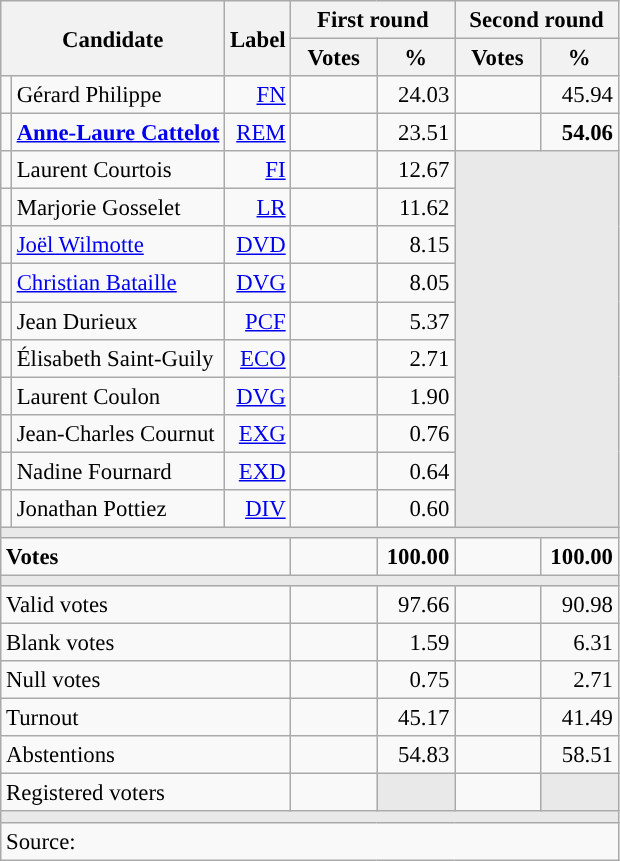<table class="wikitable" style="text-align:right;font-size:95%;">
<tr>
<th rowspan="2" colspan="2">Candidate</th>
<th rowspan="2">Label</th>
<th colspan="2">First round</th>
<th colspan="2">Second round</th>
</tr>
<tr>
<th style="width:50px;">Votes</th>
<th style="width:45px;">%</th>
<th style="width:50px;">Votes</th>
<th style="width:45px;">%</th>
</tr>
<tr>
<td style="color:inherit;background:"></td>
<td style="text-align:left;">Gérard Philippe</td>
<td><a href='#'>FN</a></td>
<td></td>
<td>24.03</td>
<td></td>
<td>45.94</td>
</tr>
<tr>
<td style="color:inherit;background:"></td>
<td style="text-align:left;"><strong><a href='#'>Anne-Laure Cattelot</a></strong></td>
<td><a href='#'>REM</a></td>
<td></td>
<td>23.51</td>
<td><strong></strong></td>
<td><strong>54.06</strong></td>
</tr>
<tr>
<td style="color:inherit;background:"></td>
<td style="text-align:left;">Laurent Courtois</td>
<td><a href='#'>FI</a></td>
<td></td>
<td>12.67</td>
<td colspan="2" rowspan="10" style="background:#E9E9E9;"></td>
</tr>
<tr>
<td style="color:inherit;background:"></td>
<td style="text-align:left;">Marjorie Gosselet</td>
<td><a href='#'>LR</a></td>
<td></td>
<td>11.62</td>
</tr>
<tr>
<td style="color:inherit;background:"></td>
<td style="text-align:left;"><a href='#'>Joël Wilmotte</a></td>
<td><a href='#'>DVD</a></td>
<td></td>
<td>8.15</td>
</tr>
<tr>
<td style="color:inherit;background:"></td>
<td style="text-align:left;"><a href='#'>Christian Bataille</a></td>
<td><a href='#'>DVG</a></td>
<td></td>
<td>8.05</td>
</tr>
<tr>
<td style="color:inherit;background:"></td>
<td style="text-align:left;">Jean Durieux</td>
<td><a href='#'>PCF</a></td>
<td></td>
<td>5.37</td>
</tr>
<tr>
<td style="color:inherit;background:"></td>
<td style="text-align:left;">Élisabeth Saint-Guily</td>
<td><a href='#'>ECO</a></td>
<td></td>
<td>2.71</td>
</tr>
<tr>
<td style="color:inherit;background:"></td>
<td style="text-align:left;">Laurent Coulon</td>
<td><a href='#'>DVG</a></td>
<td></td>
<td>1.90</td>
</tr>
<tr>
<td style="color:inherit;background:"></td>
<td style="text-align:left;">Jean-Charles Cournut</td>
<td><a href='#'>EXG</a></td>
<td></td>
<td>0.76</td>
</tr>
<tr>
<td style="color:inherit;background:"></td>
<td style="text-align:left;">Nadine Fournard</td>
<td><a href='#'>EXD</a></td>
<td></td>
<td>0.64</td>
</tr>
<tr>
<td style="color:inherit;background:"></td>
<td style="text-align:left;">Jonathan Pottiez</td>
<td><a href='#'>DIV</a></td>
<td></td>
<td>0.60</td>
</tr>
<tr>
<td colspan="7" style="background:#E9E9E9;"></td>
</tr>
<tr style="font-weight:bold;">
<td colspan="3" style="text-align:left;">Votes</td>
<td></td>
<td>100.00</td>
<td></td>
<td>100.00</td>
</tr>
<tr>
<td colspan="7" style="background:#E9E9E9;"></td>
</tr>
<tr>
<td colspan="3" style="text-align:left;">Valid votes</td>
<td></td>
<td>97.66</td>
<td></td>
<td>90.98</td>
</tr>
<tr>
<td colspan="3" style="text-align:left;">Blank votes</td>
<td></td>
<td>1.59</td>
<td></td>
<td>6.31</td>
</tr>
<tr>
<td colspan="3" style="text-align:left;">Null votes</td>
<td></td>
<td>0.75</td>
<td></td>
<td>2.71</td>
</tr>
<tr>
<td colspan="3" style="text-align:left;">Turnout</td>
<td></td>
<td>45.17</td>
<td></td>
<td>41.49</td>
</tr>
<tr>
<td colspan="3" style="text-align:left;">Abstentions</td>
<td></td>
<td>54.83</td>
<td></td>
<td>58.51</td>
</tr>
<tr>
<td colspan="3" style="text-align:left;">Registered voters</td>
<td></td>
<td style="background:#E9E9E9;"></td>
<td></td>
<td style="background:#E9E9E9;"></td>
</tr>
<tr>
<td colspan="7" style="background:#E9E9E9;"></td>
</tr>
<tr>
<td colspan="7" style="text-align:left;">Source: </td>
</tr>
</table>
